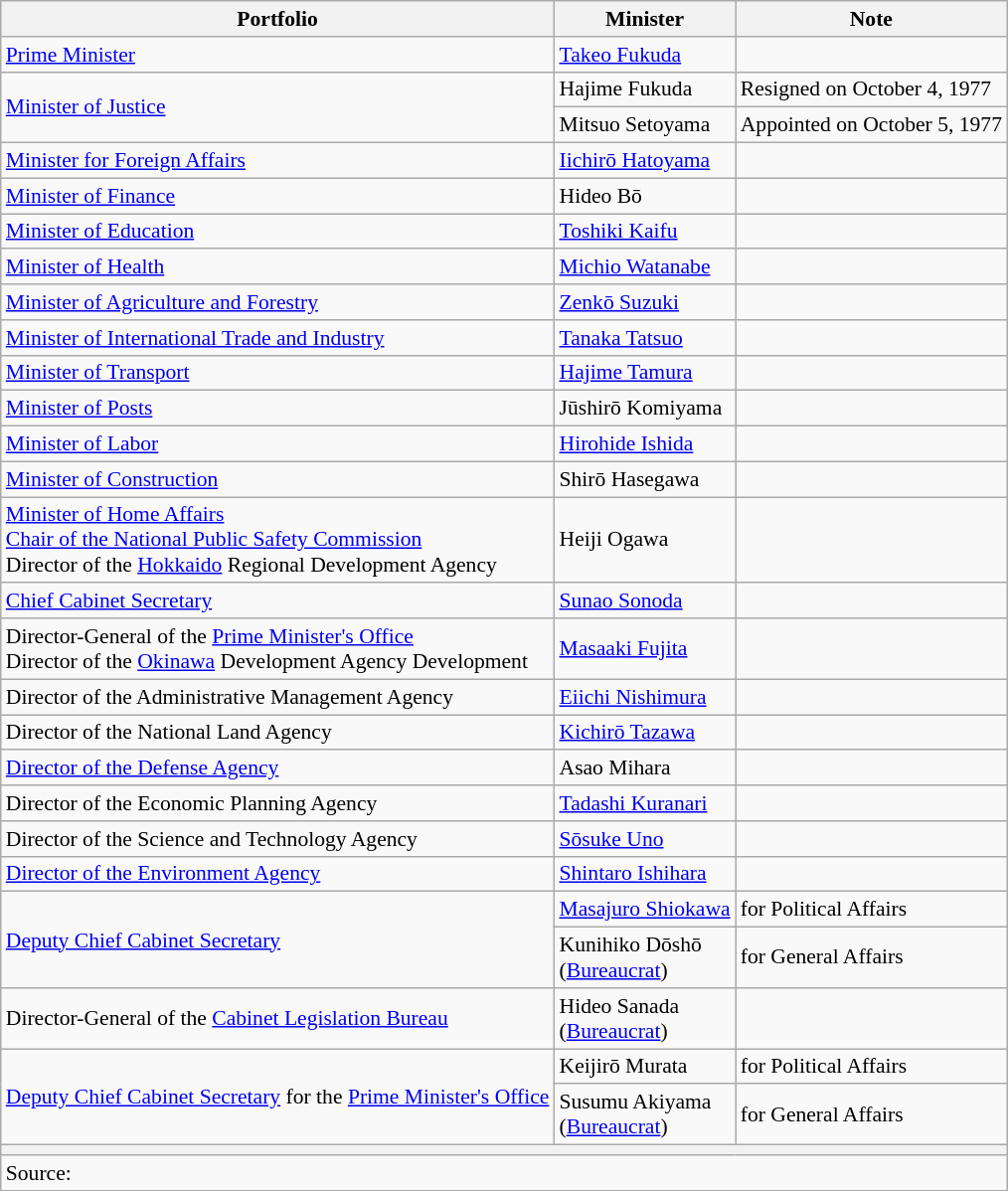<table class="wikitable unsortable" style="font-size: 90%;">
<tr>
<th scope="col">Portfolio</th>
<th scope="col">Minister</th>
<th scope="col">Note</th>
</tr>
<tr>
<td><a href='#'>Prime Minister</a></td>
<td><a href='#'>Takeo Fukuda</a></td>
<td></td>
</tr>
<tr>
<td rowspan=2><a href='#'>Minister of Justice</a></td>
<td>Hajime Fukuda</td>
<td>Resigned on October 4, 1977</td>
</tr>
<tr>
<td>Mitsuo Setoyama</td>
<td>Appointed on October 5, 1977</td>
</tr>
<tr>
<td><a href='#'>Minister for Foreign Affairs</a></td>
<td><a href='#'>Iichirō Hatoyama</a></td>
<td></td>
</tr>
<tr>
<td><a href='#'>Minister of Finance</a></td>
<td>Hideo Bō</td>
<td></td>
</tr>
<tr>
<td><a href='#'>Minister of Education</a></td>
<td><a href='#'>Toshiki Kaifu</a></td>
<td></td>
</tr>
<tr>
<td><a href='#'>Minister of Health</a></td>
<td><a href='#'>Michio Watanabe</a></td>
<td></td>
</tr>
<tr>
<td><a href='#'>Minister of Agriculture and Forestry</a></td>
<td><a href='#'>Zenkō Suzuki</a></td>
<td></td>
</tr>
<tr>
<td><a href='#'>Minister of International Trade and Industry</a></td>
<td><a href='#'>Tanaka Tatsuo</a></td>
<td></td>
</tr>
<tr>
<td><a href='#'>Minister of Transport</a></td>
<td><a href='#'>Hajime Tamura</a></td>
<td></td>
</tr>
<tr>
<td><a href='#'>Minister of Posts</a></td>
<td>Jūshirō Komiyama</td>
<td></td>
</tr>
<tr>
<td><a href='#'>Minister of Labor</a></td>
<td><a href='#'>Hirohide Ishida</a></td>
<td></td>
</tr>
<tr>
<td><a href='#'>Minister of Construction</a></td>
<td>Shirō Hasegawa</td>
<td></td>
</tr>
<tr>
<td><a href='#'>Minister of Home Affairs</a><br><a href='#'>Chair of the National Public Safety Commission</a><br>Director of the <a href='#'>Hokkaido</a> Regional Development Agency</td>
<td>Heiji Ogawa</td>
<td></td>
</tr>
<tr>
<td><a href='#'>Chief Cabinet Secretary</a></td>
<td><a href='#'>Sunao Sonoda</a></td>
<td></td>
</tr>
<tr>
<td>Director-General of the <a href='#'>Prime Minister's Office</a><br>Director of the <a href='#'>Okinawa</a> Development Agency Development</td>
<td><a href='#'>Masaaki Fujita</a></td>
<td></td>
</tr>
<tr>
<td>Director of the Administrative Management Agency</td>
<td><a href='#'>Eiichi Nishimura</a></td>
<td></td>
</tr>
<tr>
<td>Director of the National Land Agency</td>
<td><a href='#'>Kichirō Tazawa</a></td>
<td></td>
</tr>
<tr>
<td><a href='#'>Director of the Defense Agency</a></td>
<td>Asao Mihara</td>
<td></td>
</tr>
<tr>
<td>Director of the Economic Planning Agency</td>
<td><a href='#'>Tadashi Kuranari</a></td>
<td></td>
</tr>
<tr>
<td>Director of the Science and Technology Agency</td>
<td><a href='#'>Sōsuke Uno</a></td>
<td></td>
</tr>
<tr>
<td><a href='#'>Director of the Environment Agency</a></td>
<td><a href='#'>Shintaro Ishihara</a></td>
<td></td>
</tr>
<tr>
<td rowspan=2><a href='#'>Deputy Chief Cabinet Secretary</a></td>
<td><a href='#'>Masajuro Shiokawa</a></td>
<td>for Political Affairs</td>
</tr>
<tr>
<td>Kunihiko Dōshō<br>(<a href='#'>Bureaucrat</a>)</td>
<td>for General Affairs</td>
</tr>
<tr>
<td>Director-General of the <a href='#'>Cabinet Legislation Bureau</a></td>
<td>Hideo Sanada<br>(<a href='#'>Bureaucrat</a>)</td>
<td></td>
</tr>
<tr>
<td rowspan=2><a href='#'>Deputy Chief Cabinet Secretary</a> for the <a href='#'>Prime Minister's Office</a></td>
<td>Keijirō Murata</td>
<td>for Political Affairs</td>
</tr>
<tr>
<td>Susumu Akiyama<br>(<a href='#'>Bureaucrat</a>)</td>
<td>for General Affairs</td>
</tr>
<tr>
<th colspan="4"></th>
</tr>
<tr>
<td colspan="4">Source:</td>
</tr>
</table>
